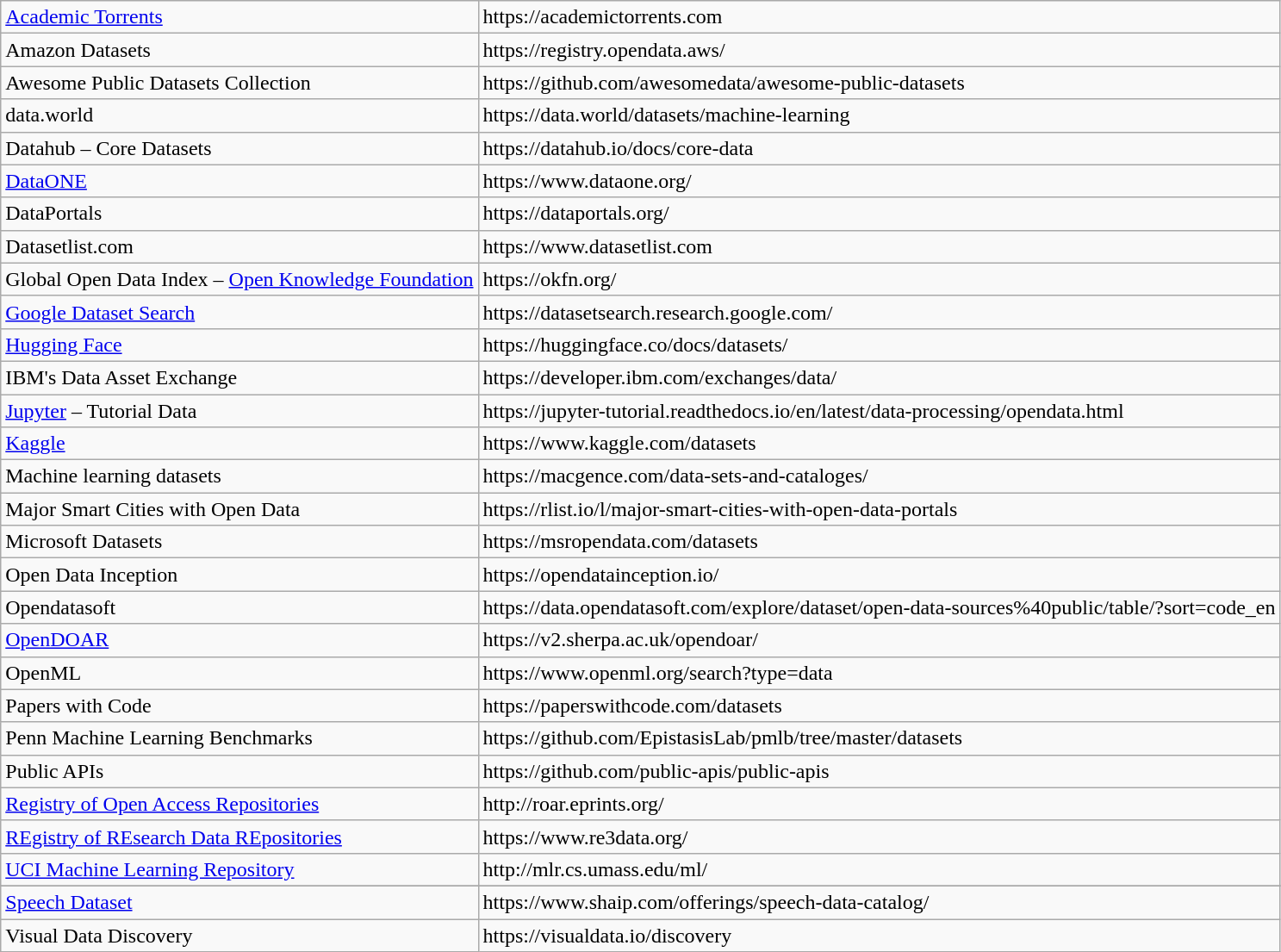<table class="wikitable">
<tr>
<td><a href='#'>Academic Torrents</a></td>
<td>https://academictorrents.com</td>
</tr>
<tr>
<td>Amazon Datasets</td>
<td>https://registry.opendata.aws/</td>
</tr>
<tr>
<td>Awesome Public Datasets Collection</td>
<td>https://github.com/awesomedata/awesome-public-datasets</td>
</tr>
<tr>
<td>data.world</td>
<td>https://data.world/datasets/machine-learning</td>
</tr>
<tr>
<td>Datahub – Core Datasets</td>
<td>https://datahub.io/docs/core-data</td>
</tr>
<tr>
<td><a href='#'>DataONE</a></td>
<td>https://www.dataone.org/</td>
</tr>
<tr>
<td>DataPortals</td>
<td>https://dataportals.org/</td>
</tr>
<tr>
<td>Datasetlist.com</td>
<td>https://www.datasetlist.com</td>
</tr>
<tr>
<td>Global Open Data Index – <a href='#'>Open Knowledge Foundation</a></td>
<td>https://okfn.org/ </td>
</tr>
<tr>
<td><a href='#'>Google Dataset Search</a></td>
<td>https://datasetsearch.research.google.com/</td>
</tr>
<tr>
<td><a href='#'>Hugging Face</a></td>
<td>https://huggingface.co/docs/datasets/</td>
</tr>
<tr>
<td>IBM's Data Asset Exchange</td>
<td>https://developer.ibm.com/exchanges/data/</td>
</tr>
<tr>
<td><a href='#'>Jupyter</a> – Tutorial Data</td>
<td>https://jupyter-tutorial.readthedocs.io/en/latest/data-processing/opendata.html</td>
</tr>
<tr>
<td><a href='#'>Kaggle</a></td>
<td>https://www.kaggle.com/datasets</td>
</tr>
<tr>
<td>Machine learning datasets</td>
<td>https://macgence.com/data-sets-and-cataloges/</td>
</tr>
<tr>
<td>Major Smart Cities with Open Data</td>
<td>https://rlist.io/l/major-smart-cities-with-open-data-portals</td>
</tr>
<tr>
<td>Microsoft Datasets</td>
<td>https://msropendata.com/datasets</td>
</tr>
<tr>
<td>Open Data Inception</td>
<td>https://opendatainception.io/</td>
</tr>
<tr>
<td>Opendatasoft</td>
<td>https://data.opendatasoft.com/explore/dataset/open-data-sources%40public/table/?sort=code_en</td>
</tr>
<tr>
<td><a href='#'>OpenDOAR</a></td>
<td>https://v2.sherpa.ac.uk/opendoar/</td>
</tr>
<tr>
<td>OpenML</td>
<td>https://www.openml.org/search?type=data</td>
</tr>
<tr>
<td>Papers with Code</td>
<td>https://paperswithcode.com/datasets</td>
</tr>
<tr>
<td>Penn Machine Learning Benchmarks</td>
<td>https://github.com/EpistasisLab/pmlb/tree/master/datasets</td>
</tr>
<tr>
<td>Public APIs</td>
<td>https://github.com/public-apis/public-apis</td>
</tr>
<tr>
<td><a href='#'>Registry of Open Access Repositories</a></td>
<td>http://roar.eprints.org/ </td>
</tr>
<tr>
<td><a href='#'>REgistry of REsearch Data REpositories</a></td>
<td>https://www.re3data.org/ </td>
</tr>
<tr>
<td><a href='#'>UCI Machine Learning Repository</a></td>
<td>http://mlr.cs.umass.edu/ml/ </td>
</tr>
<tr>
</tr>
<tr>
<td><a href='#'>Speech Dataset</a></td>
<td>https://www.shaip.com/offerings/speech-data-catalog/</td>
</tr>
<tr>
<td>Visual Data Discovery</td>
<td>https://visualdata.io/discovery</td>
</tr>
</table>
